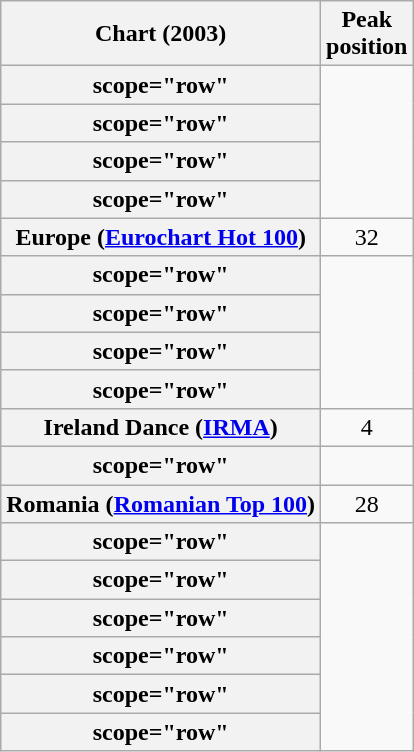<table class="wikitable sortable plainrowheaders" style="text-align:center">
<tr>
<th>Chart (2003)</th>
<th>Peak<br>position</th>
</tr>
<tr>
<th>scope="row"</th>
</tr>
<tr>
<th>scope="row"</th>
</tr>
<tr>
<th>scope="row"</th>
</tr>
<tr>
<th>scope="row"</th>
</tr>
<tr>
<th scope="row">Europe (<a href='#'>Eurochart Hot 100</a>)</th>
<td>32</td>
</tr>
<tr>
<th>scope="row"</th>
</tr>
<tr>
<th>scope="row"</th>
</tr>
<tr>
<th>scope="row"</th>
</tr>
<tr>
<th>scope="row"</th>
</tr>
<tr>
<th scope="row">Ireland Dance (<a href='#'>IRMA</a>)</th>
<td>4</td>
</tr>
<tr>
<th>scope="row"</th>
</tr>
<tr>
<th scope="row">Romania (<a href='#'>Romanian Top 100</a>)</th>
<td>28</td>
</tr>
<tr>
<th>scope="row"</th>
</tr>
<tr>
<th>scope="row"</th>
</tr>
<tr>
<th>scope="row"</th>
</tr>
<tr>
<th>scope="row"</th>
</tr>
<tr>
<th>scope="row"</th>
</tr>
<tr>
<th>scope="row"</th>
</tr>
</table>
